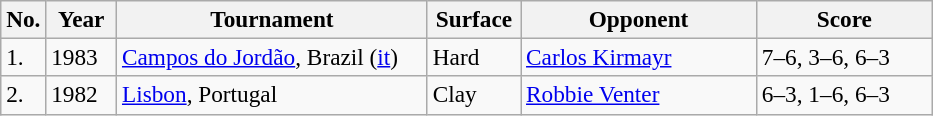<table class="sortable wikitable" style=font-size:97%>
<tr>
<th width=20>No.</th>
<th width=40>Year</th>
<th width=200>Tournament</th>
<th width=55>Surface</th>
<th width=150>Opponent</th>
<th style="width:110px"  class="unsortable">Score</th>
</tr>
<tr>
<td>1.</td>
<td>1983</td>
<td><a href='#'>Campos do Jordão</a>, Brazil (<a href='#'>it</a>)</td>
<td>Hard</td>
<td> <a href='#'>Carlos Kirmayr</a></td>
<td>7–6, 3–6, 6–3</td>
</tr>
<tr>
<td>2.</td>
<td>1982</td>
<td><a href='#'>Lisbon</a>, Portugal</td>
<td>Clay</td>
<td> <a href='#'>Robbie Venter</a></td>
<td>6–3, 1–6, 6–3</td>
</tr>
</table>
